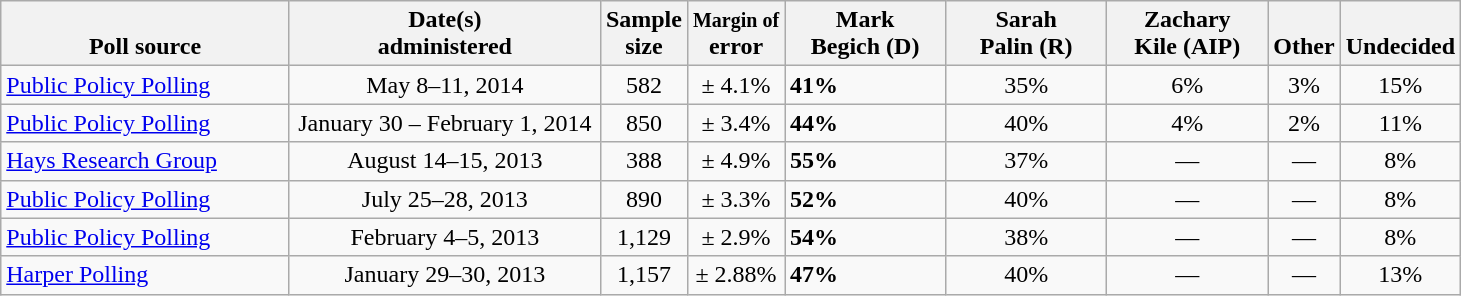<table class="wikitable">
<tr valign= bottom>
<th style="width:185px;">Poll source</th>
<th style="width:200px;">Date(s)<br>administered</th>
<th class=small>Sample<br>size</th>
<th class=small><small>Margin of</small><br>error</th>
<th style="width:100px;">Mark<br>Begich (D)</th>
<th style="width:100px;">Sarah<br>Palin (R)</th>
<th style="width:100px;">Zachary<br>Kile (AIP)</th>
<th>Other</th>
<th>Undecided</th>
</tr>
<tr>
<td><a href='#'>Public Policy Polling</a></td>
<td align=center>May 8–11, 2014</td>
<td align=center>582</td>
<td align=center>± 4.1%</td>
<td><strong>41%</strong></td>
<td align=center>35%</td>
<td align=center>6%</td>
<td align=center>3%</td>
<td align=center>15%</td>
</tr>
<tr>
<td><a href='#'>Public Policy Polling</a></td>
<td align=center>January 30 – February 1, 2014</td>
<td align=center>850</td>
<td align=center>± 3.4%</td>
<td><strong>44%</strong></td>
<td align=center>40%</td>
<td align=center>4%</td>
<td align=center>2%</td>
<td align=center>11%</td>
</tr>
<tr>
<td><a href='#'>Hays Research Group</a></td>
<td align=center>August 14–15, 2013</td>
<td align=center>388</td>
<td align=center>± 4.9%</td>
<td><strong>55%</strong></td>
<td align=center>37%</td>
<td align=center>—</td>
<td align=center>—</td>
<td align=center>8%</td>
</tr>
<tr>
<td><a href='#'>Public Policy Polling</a></td>
<td align=center>July 25–28, 2013</td>
<td align=center>890</td>
<td align=center>± 3.3%</td>
<td><strong>52%</strong></td>
<td align=center>40%</td>
<td align=center>—</td>
<td align=center>—</td>
<td align=center>8%</td>
</tr>
<tr>
<td><a href='#'>Public Policy Polling</a></td>
<td align=center>February 4–5, 2013</td>
<td align=center>1,129</td>
<td align=center>± 2.9%</td>
<td><strong>54%</strong></td>
<td align=center>38%</td>
<td align=center>—</td>
<td align=center>—</td>
<td align=center>8%</td>
</tr>
<tr>
<td><a href='#'>Harper Polling</a></td>
<td align=center>January 29–30, 2013</td>
<td align=center>1,157</td>
<td align=center>± 2.88%</td>
<td><strong>47%</strong></td>
<td align=center>40%</td>
<td align=center>—</td>
<td align=center>—</td>
<td align=center>13%</td>
</tr>
</table>
